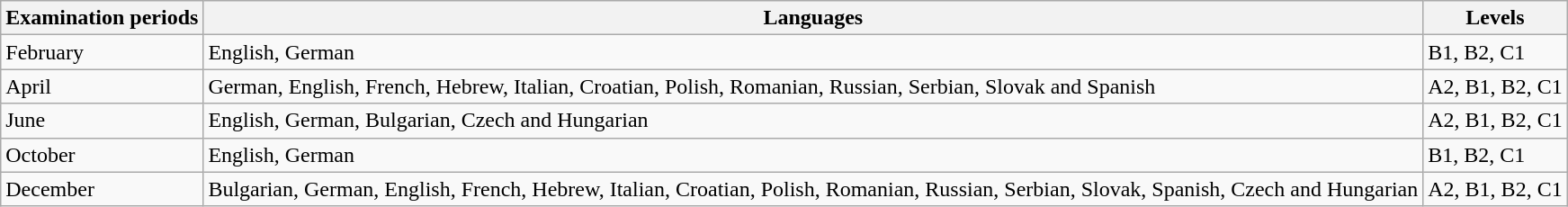<table class="wikitable">
<tr>
<th>Examination periods</th>
<th>Languages</th>
<th>Levels</th>
</tr>
<tr>
<td>February</td>
<td>English, German</td>
<td>B1, B2, C1</td>
</tr>
<tr>
<td>April</td>
<td>German, English, French, Hebrew, Italian, Croatian, Polish, Romanian, Russian, Serbian, Slovak and Spanish</td>
<td>A2, B1, B2, C1</td>
</tr>
<tr>
<td>June</td>
<td>English, German, Bulgarian, Czech and Hungarian</td>
<td>A2, B1, B2, C1</td>
</tr>
<tr>
<td>October</td>
<td>English, German</td>
<td>B1, B2, C1</td>
</tr>
<tr>
<td>December</td>
<td>Bulgarian, German, English, French, Hebrew, Italian, Croatian, Polish, Romanian, Russian, Serbian, Slovak, Spanish, Czech and Hungarian</td>
<td>A2, B1, B2, C1</td>
</tr>
</table>
